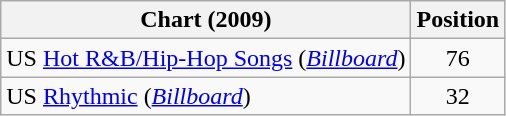<table class="wikitable">
<tr>
<th align="left">Chart (2009)</th>
<th align="left">Position</th>
</tr>
<tr>
<td>US <a href='#'>Hot R&B/Hip-Hop Songs</a> (<em><a href='#'>Billboard</a></em>)</td>
<td style="text-align:center;">76</td>
</tr>
<tr>
<td>US <a href='#'>Rhythmic</a> (<em><a href='#'>Billboard</a></em>)</td>
<td style="text-align:center;">32</td>
</tr>
</table>
